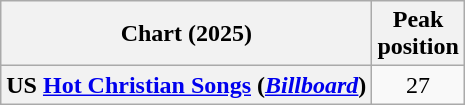<table class="wikitable sortable plainrowheaders" style="text-align:center">
<tr>
<th scope="col">Chart (2025)</th>
<th scope="col">Peak<br>position</th>
</tr>
<tr>
<th scope="row">US <a href='#'>Hot Christian Songs</a> (<em><a href='#'>Billboard</a></em>)</th>
<td>27</td>
</tr>
</table>
